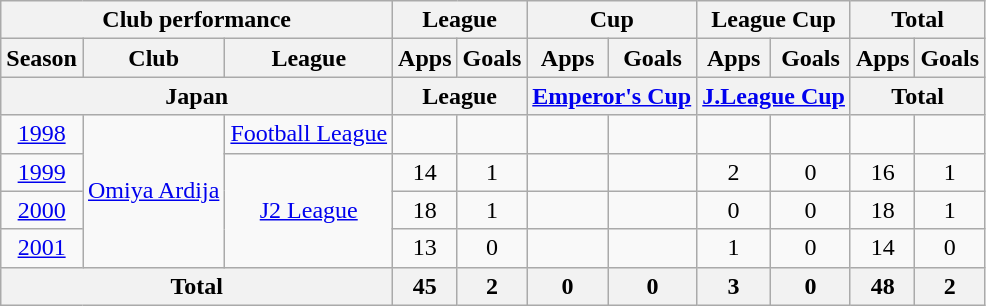<table class="wikitable" style="text-align:center;">
<tr>
<th colspan=3>Club performance</th>
<th colspan=2>League</th>
<th colspan=2>Cup</th>
<th colspan=2>League Cup</th>
<th colspan=2>Total</th>
</tr>
<tr>
<th>Season</th>
<th>Club</th>
<th>League</th>
<th>Apps</th>
<th>Goals</th>
<th>Apps</th>
<th>Goals</th>
<th>Apps</th>
<th>Goals</th>
<th>Apps</th>
<th>Goals</th>
</tr>
<tr>
<th colspan=3>Japan</th>
<th colspan=2>League</th>
<th colspan=2><a href='#'>Emperor's Cup</a></th>
<th colspan=2><a href='#'>J.League Cup</a></th>
<th colspan=2>Total</th>
</tr>
<tr>
<td><a href='#'>1998</a></td>
<td rowspan="4"><a href='#'>Omiya Ardija</a></td>
<td><a href='#'>Football League</a></td>
<td></td>
<td></td>
<td></td>
<td></td>
<td></td>
<td></td>
<td></td>
<td></td>
</tr>
<tr>
<td><a href='#'>1999</a></td>
<td rowspan="3"><a href='#'>J2 League</a></td>
<td>14</td>
<td>1</td>
<td></td>
<td></td>
<td>2</td>
<td>0</td>
<td>16</td>
<td>1</td>
</tr>
<tr>
<td><a href='#'>2000</a></td>
<td>18</td>
<td>1</td>
<td></td>
<td></td>
<td>0</td>
<td>0</td>
<td>18</td>
<td>1</td>
</tr>
<tr>
<td><a href='#'>2001</a></td>
<td>13</td>
<td>0</td>
<td></td>
<td></td>
<td>1</td>
<td>0</td>
<td>14</td>
<td>0</td>
</tr>
<tr>
<th colspan=3>Total</th>
<th>45</th>
<th>2</th>
<th>0</th>
<th>0</th>
<th>3</th>
<th>0</th>
<th>48</th>
<th>2</th>
</tr>
</table>
